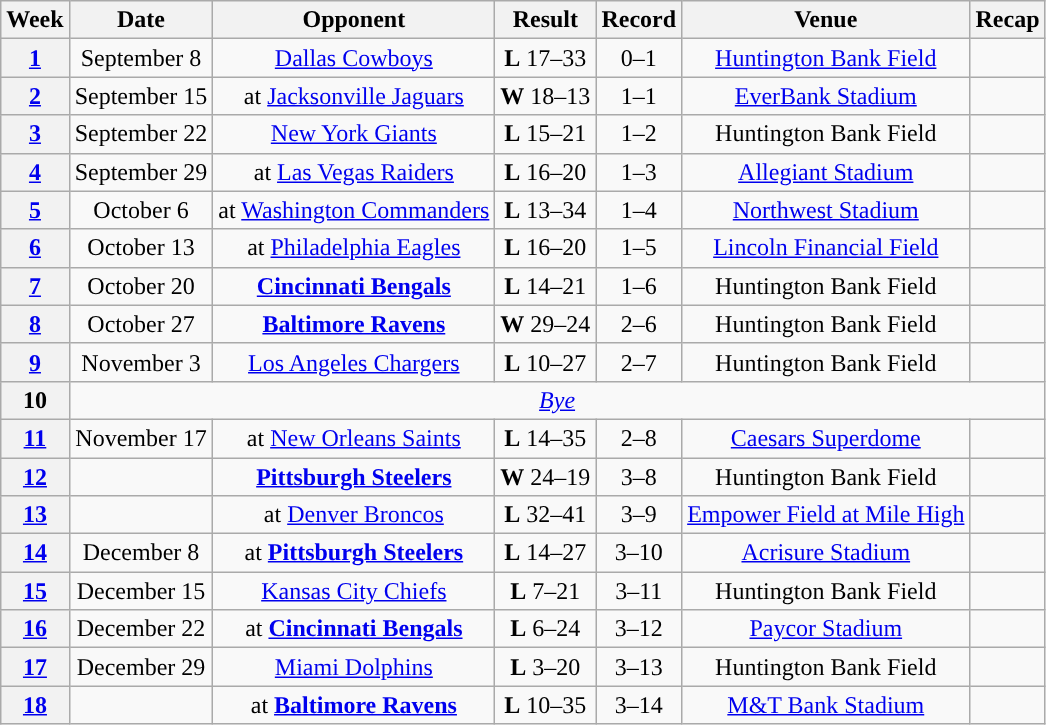<table class="wikitable" style="text-align:center">
<tr>
<th>Week</th>
<th>Date</th>
<th>Opponent</th>
<th>Result</th>
<th>Record</th>
<th>Venue</th>
<th>Recap</th>
</tr>
<tr>
<th><a href='#'>1</a></th>
<td>September 8</td>
<td><a href='#'>Dallas Cowboys</a></td>
<td><strong>L</strong> 17–33</td>
<td>0–1</td>
<td><a href='#'>Huntington Bank Field</a></td>
<td></td>
</tr>
<tr>
<th><a href='#'>2</a></th>
<td>September 15</td>
<td>at <a href='#'>Jacksonville Jaguars</a></td>
<td><strong>W</strong> 18–13</td>
<td>1–1</td>
<td><a href='#'>EverBank Stadium</a></td>
<td></td>
</tr>
<tr>
<th><a href='#'>3</a></th>
<td>September 22</td>
<td><a href='#'>New York Giants</a></td>
<td><strong>L</strong> 15–21</td>
<td>1–2</td>
<td>Huntington Bank Field</td>
<td></td>
</tr>
<tr>
<th><a href='#'>4</a></th>
<td>September 29</td>
<td>at <a href='#'>Las Vegas Raiders</a></td>
<td><strong>L</strong> 16–20</td>
<td>1–3</td>
<td><a href='#'>Allegiant Stadium</a></td>
<td></td>
</tr>
<tr>
<th><a href='#'>5</a></th>
<td>October 6</td>
<td>at <a href='#'>Washington Commanders</a></td>
<td><strong>L</strong> 13–34</td>
<td>1–4</td>
<td><a href='#'>Northwest Stadium</a></td>
<td></td>
</tr>
<tr>
<th><a href='#'>6</a></th>
<td>October 13</td>
<td>at <a href='#'>Philadelphia Eagles</a></td>
<td><strong>L</strong> 16–20</td>
<td>1–5</td>
<td><a href='#'>Lincoln Financial Field</a></td>
<td></td>
</tr>
<tr>
<th><a href='#'>7</a></th>
<td>October 20</td>
<td><strong><a href='#'>Cincinnati Bengals</a></strong></td>
<td><strong>L</strong> 14–21</td>
<td>1–6</td>
<td>Huntington Bank Field</td>
<td></td>
</tr>
<tr>
<th><a href='#'>8</a></th>
<td>October 27</td>
<td><strong><a href='#'>Baltimore Ravens</a></strong></td>
<td><strong>W</strong> 29–24</td>
<td>2–6</td>
<td>Huntington Bank Field</td>
<td></td>
</tr>
<tr>
<th><a href='#'>9</a></th>
<td>November 3</td>
<td><a href='#'>Los Angeles Chargers</a></td>
<td><strong>L</strong> 10–27</td>
<td>2–7</td>
<td>Huntington Bank Field</td>
<td></td>
</tr>
<tr>
<th>10</th>
<td colspan="6"><em><a href='#'>Bye</a></em></td>
</tr>
<tr>
<th><a href='#'>11</a></th>
<td>November 17</td>
<td>at <a href='#'>New Orleans Saints</a></td>
<td><strong>L</strong> 14–35</td>
<td>2–8</td>
<td><a href='#'>Caesars Superdome</a></td>
<td></td>
</tr>
<tr>
<th><a href='#'>12</a></th>
<td></td>
<td><strong><a href='#'>Pittsburgh Steelers</a></strong></td>
<td><strong>W</strong> 24–19</td>
<td>3–8</td>
<td>Huntington Bank Field</td>
<td></td>
</tr>
<tr>
<th><a href='#'>13</a></th>
<td></td>
<td>at <a href='#'>Denver Broncos</a></td>
<td><strong>L</strong> 32–41</td>
<td>3–9</td>
<td><a href='#'>Empower Field at Mile High</a></td>
<td></td>
</tr>
<tr>
<th><a href='#'>14</a></th>
<td>December 8</td>
<td>at <strong><a href='#'>Pittsburgh Steelers</a></strong></td>
<td><strong>L</strong> 14–27</td>
<td>3–10</td>
<td><a href='#'>Acrisure Stadium</a></td>
<td></td>
</tr>
<tr>
<th><a href='#'>15</a></th>
<td>December 15</td>
<td><a href='#'>Kansas City Chiefs</a></td>
<td><strong>L</strong> 7–21</td>
<td>3–11</td>
<td>Huntington Bank Field</td>
<td></td>
</tr>
<tr>
<th><a href='#'>16</a></th>
<td>December 22</td>
<td>at <strong><a href='#'>Cincinnati Bengals</a></strong></td>
<td><strong>L</strong> 6–24</td>
<td>3–12</td>
<td><a href='#'>Paycor Stadium</a></td>
<td></td>
</tr>
<tr>
<th><a href='#'>17</a></th>
<td>December 29</td>
<td><a href='#'>Miami Dolphins</a></td>
<td><strong>L</strong> 3–20</td>
<td>3–13</td>
<td>Huntington Bank Field</td>
<td></td>
</tr>
<tr>
<th><a href='#'>18</a></th>
<td></td>
<td>at <strong><a href='#'>Baltimore Ravens</a></strong></td>
<td><strong>L</strong> 10–35</td>
<td>3–14</td>
<td><a href='#'>M&T Bank Stadium</a></td>
<td></td>
</tr>
</table>
